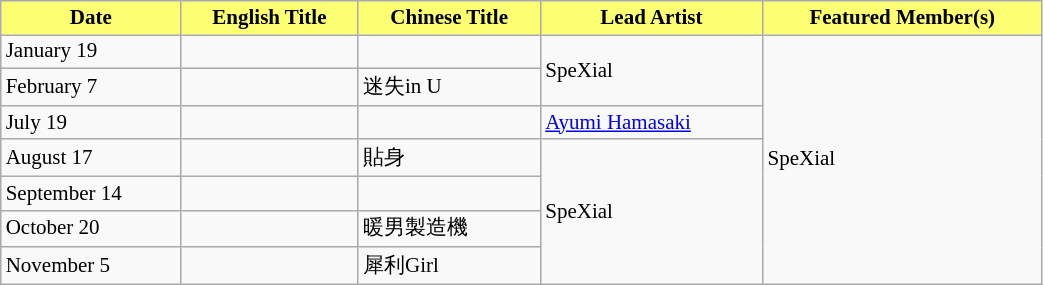<table class="wikitable" style="font-size:14px" text-align="center" width="55%">
<tr>
<th style="background: #FDFF73"><strong>Date</strong></th>
<th style="background: #FDFF73"><strong>English Title</strong></th>
<th style="background: #FDFF73"><strong>Chinese Title</strong></th>
<th style="background: #FDFF73"><strong>Lead Artist</strong></th>
<th style="background: #FDFF73"><strong>Featured Member(s)</strong></th>
</tr>
<tr>
<td>January 19</td>
<td></td>
<td></td>
<td rowspan="2">SpeXial</td>
<td rowspan="7">SpeXial</td>
</tr>
<tr>
<td>February 7</td>
<td></td>
<td>迷失in U</td>
</tr>
<tr>
<td>July 19</td>
<td></td>
<td></td>
<td><a href='#'>Ayumi Hamasaki</a></td>
</tr>
<tr>
<td>August 17</td>
<td></td>
<td>貼身</td>
<td rowspan="4">SpeXial</td>
</tr>
<tr>
<td>September 14</td>
<td></td>
<td></td>
</tr>
<tr>
<td>October 20</td>
<td></td>
<td>暖男製造機</td>
</tr>
<tr>
<td>November 5</td>
<td></td>
<td>犀利Girl</td>
</tr>
</table>
